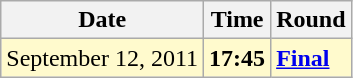<table class="wikitable">
<tr>
<th>Date</th>
<th>Time</th>
<th>Round</th>
</tr>
<tr style=background:lemonchiffon>
<td>September 12, 2011</td>
<td><strong>17:45</strong></td>
<td><strong><a href='#'>Final</a></strong></td>
</tr>
</table>
